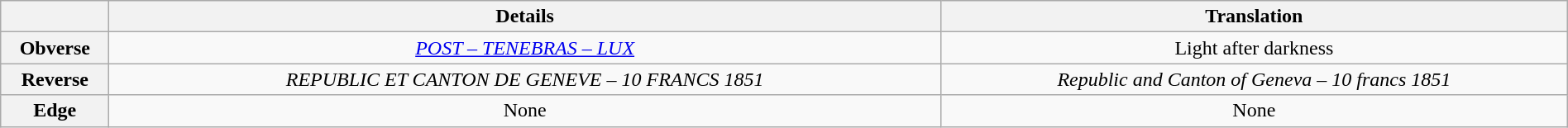<table class="wikitable" width="100%" border="1" style="text-align:center;">
<tr>
<th scope="col" style="width:5em;"></th>
<th scope="col">Details</th>
<th scope="col" style="width:40%;">Translation</th>
</tr>
<tr>
<th scope="row">Obverse</th>
<td><em><a href='#'>POST – TENEBRAS – LUX</a></em></td>
<td>Light after darkness</td>
</tr>
<tr>
<th scope="row">Reverse</th>
<td><em>REPUBLIC ET CANTON DE GENEVE – 10 FRANCS 1851</em></td>
<td><em>Republic and Canton of Geneva – 10 francs 1851</em></td>
</tr>
<tr>
<th scope="row">Edge</th>
<td>None</td>
<td>None</td>
</tr>
</table>
